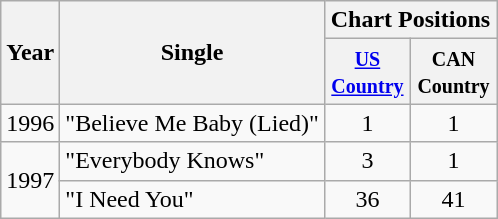<table class="wikitable">
<tr>
<th rowspan="2">Year</th>
<th rowspan="2">Single</th>
<th colspan="2">Chart Positions</th>
</tr>
<tr>
<th width="50"><small><a href='#'>US Country</a></small></th>
<th width="50"><small>CAN Country</small></th>
</tr>
<tr>
<td>1996</td>
<td>"Believe Me Baby (Lied)"</td>
<td align="center">1</td>
<td align="center">1</td>
</tr>
<tr>
<td rowspan="2">1997</td>
<td>"Everybody Knows"</td>
<td align="center">3</td>
<td align="center">1</td>
</tr>
<tr>
<td>"I Need You"</td>
<td align="center">36</td>
<td align="center">41</td>
</tr>
</table>
